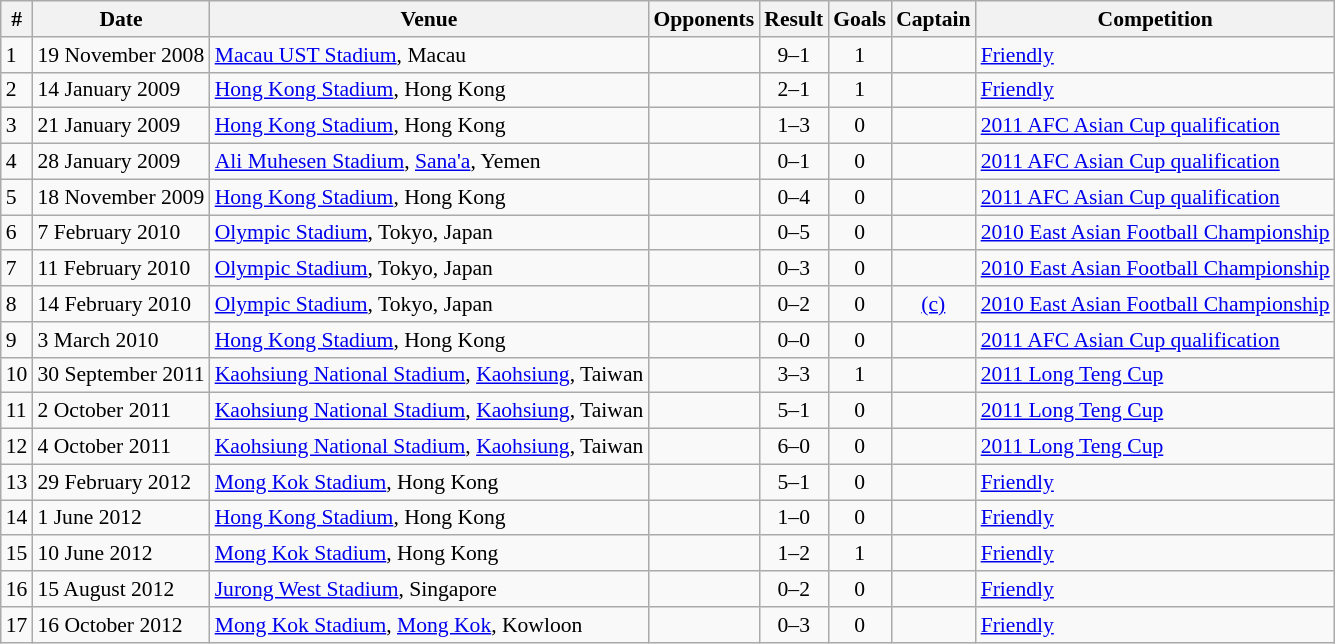<table class="wikitable" style="font-size:90%; text-align: left;">
<tr>
<th>#</th>
<th>Date</th>
<th>Venue</th>
<th>Opponents</th>
<th>Result</th>
<th>Goals</th>
<th>Captain</th>
<th>Competition</th>
</tr>
<tr>
<td>1</td>
<td>19 November 2008</td>
<td><a href='#'>Macau UST Stadium</a>, Macau</td>
<td></td>
<td align="center">9–1</td>
<td align="center">1</td>
<td></td>
<td><a href='#'>Friendly</a></td>
</tr>
<tr>
<td>2</td>
<td>14 January 2009</td>
<td><a href='#'>Hong Kong Stadium</a>, Hong Kong</td>
<td></td>
<td align="center">2–1</td>
<td align="center">1</td>
<td></td>
<td><a href='#'>Friendly</a></td>
</tr>
<tr>
<td>3</td>
<td>21 January 2009</td>
<td><a href='#'>Hong Kong Stadium</a>, Hong Kong</td>
<td></td>
<td align="center">1–3</td>
<td align="center">0</td>
<td></td>
<td><a href='#'>2011 AFC Asian Cup qualification</a></td>
</tr>
<tr>
<td>4</td>
<td>28 January 2009</td>
<td><a href='#'>Ali Muhesen Stadium</a>, <a href='#'>Sana'a</a>, Yemen</td>
<td></td>
<td align=center>0–1</td>
<td align=center>0</td>
<td></td>
<td><a href='#'>2011 AFC Asian Cup qualification</a></td>
</tr>
<tr>
<td>5</td>
<td>18 November 2009</td>
<td><a href='#'>Hong Kong Stadium</a>, Hong Kong</td>
<td></td>
<td align=center>0–4</td>
<td align=center>0</td>
<td></td>
<td><a href='#'>2011 AFC Asian Cup qualification</a></td>
</tr>
<tr>
<td>6</td>
<td>7 February 2010</td>
<td><a href='#'>Olympic Stadium</a>, Tokyo, Japan</td>
<td></td>
<td align=center>0–5</td>
<td align=center>0</td>
<td></td>
<td><a href='#'>2010 East Asian Football Championship</a></td>
</tr>
<tr>
<td>7</td>
<td>11 February 2010</td>
<td><a href='#'>Olympic Stadium</a>, Tokyo, Japan</td>
<td></td>
<td align=center>0–3</td>
<td align=center>0</td>
<td></td>
<td><a href='#'>2010 East Asian Football Championship</a></td>
</tr>
<tr>
<td>8</td>
<td>14 February 2010</td>
<td><a href='#'>Olympic Stadium</a>, Tokyo, Japan</td>
<td></td>
<td align=center>0–2</td>
<td align=center>0</td>
<td align=center><a href='#'>(c)</a></td>
<td><a href='#'>2010 East Asian Football Championship</a></td>
</tr>
<tr>
<td>9</td>
<td>3 March 2010</td>
<td><a href='#'>Hong Kong Stadium</a>, Hong Kong</td>
<td></td>
<td align=center>0–0</td>
<td align=center>0</td>
<td></td>
<td><a href='#'>2011 AFC Asian Cup qualification</a></td>
</tr>
<tr>
<td>10</td>
<td>30 September 2011</td>
<td><a href='#'>Kaohsiung National Stadium</a>, <a href='#'>Kaohsiung</a>, Taiwan</td>
<td></td>
<td align=center>3–3</td>
<td align=center>1</td>
<td></td>
<td><a href='#'>2011 Long Teng Cup</a></td>
</tr>
<tr>
<td>11</td>
<td>2 October 2011</td>
<td><a href='#'>Kaohsiung National Stadium</a>, <a href='#'>Kaohsiung</a>, Taiwan</td>
<td></td>
<td align=center>5–1</td>
<td align=center>0</td>
<td></td>
<td><a href='#'>2011 Long Teng Cup</a></td>
</tr>
<tr>
<td>12</td>
<td>4 October 2011</td>
<td><a href='#'>Kaohsiung National Stadium</a>, <a href='#'>Kaohsiung</a>, Taiwan</td>
<td></td>
<td align=center>6–0</td>
<td align=center>0</td>
<td></td>
<td><a href='#'>2011 Long Teng Cup</a></td>
</tr>
<tr>
<td>13</td>
<td>29 February 2012</td>
<td><a href='#'>Mong Kok Stadium</a>, Hong Kong</td>
<td></td>
<td align=center>5–1</td>
<td align=center>0</td>
<td></td>
<td><a href='#'>Friendly</a></td>
</tr>
<tr>
<td>14</td>
<td>1 June 2012</td>
<td><a href='#'>Hong Kong Stadium</a>, Hong Kong</td>
<td></td>
<td align=center>1–0</td>
<td align=center>0</td>
<td></td>
<td><a href='#'>Friendly</a></td>
</tr>
<tr>
<td>15</td>
<td>10 June 2012</td>
<td><a href='#'>Mong Kok Stadium</a>, Hong Kong</td>
<td></td>
<td align=center>1–2</td>
<td align=center>1</td>
<td></td>
<td><a href='#'>Friendly</a></td>
</tr>
<tr>
<td>16</td>
<td>15 August 2012</td>
<td><a href='#'>Jurong West Stadium</a>, Singapore</td>
<td></td>
<td align=center>0–2</td>
<td align=center>0</td>
<td></td>
<td><a href='#'>Friendly</a></td>
</tr>
<tr>
<td>17</td>
<td>16 October 2012</td>
<td><a href='#'>Mong Kok Stadium</a>, <a href='#'>Mong Kok</a>, Kowloon</td>
<td></td>
<td align=center>0–3</td>
<td align=center>0</td>
<td></td>
<td><a href='#'>Friendly</a></td>
</tr>
</table>
